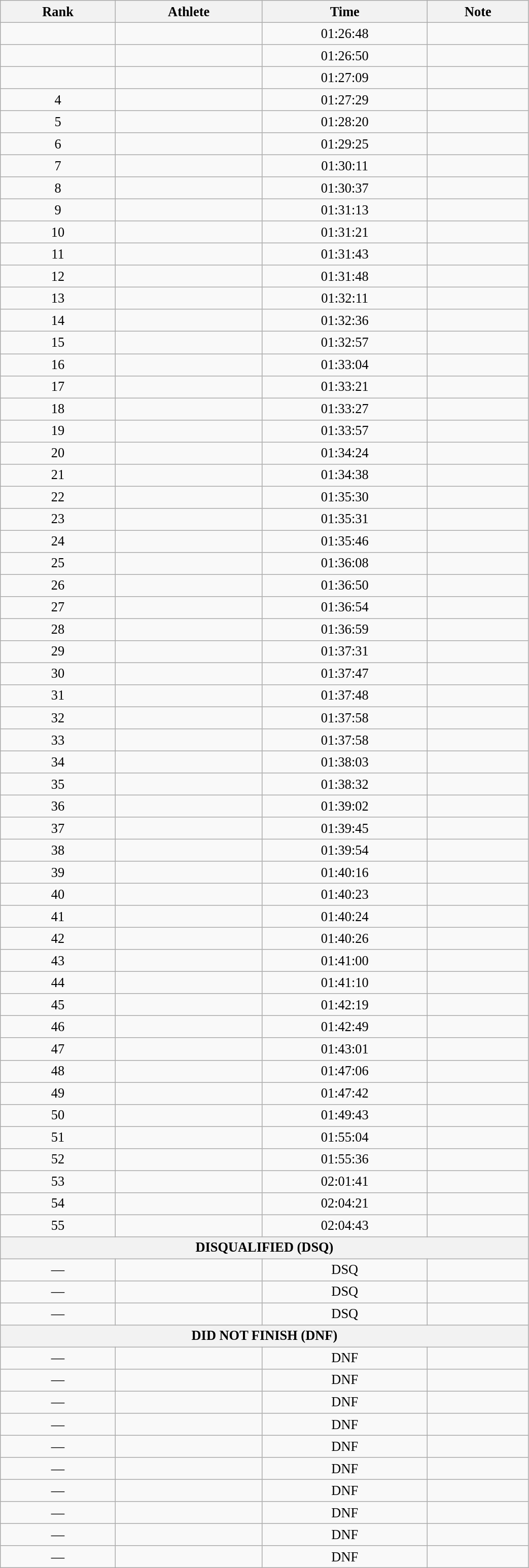<table class="wikitable" style=" text-align:center; font-size:110%;" width="55%">
<tr>
<th>Rank</th>
<th>Athlete</th>
<th>Time</th>
<th>Note</th>
</tr>
<tr>
<td></td>
<td align=left></td>
<td>01:26:48</td>
<td></td>
</tr>
<tr>
<td></td>
<td align=left></td>
<td>01:26:50</td>
<td></td>
</tr>
<tr>
<td></td>
<td align=left></td>
<td>01:27:09</td>
<td></td>
</tr>
<tr>
<td>4</td>
<td align=left></td>
<td>01:27:29</td>
<td></td>
</tr>
<tr>
<td>5</td>
<td align=left></td>
<td>01:28:20</td>
<td></td>
</tr>
<tr>
<td>6</td>
<td align=left></td>
<td>01:29:25</td>
<td></td>
</tr>
<tr>
<td>7</td>
<td align=left></td>
<td>01:30:11</td>
<td></td>
</tr>
<tr>
<td>8</td>
<td align=left></td>
<td>01:30:37</td>
<td></td>
</tr>
<tr>
<td>9</td>
<td align=left></td>
<td>01:31:13</td>
<td></td>
</tr>
<tr>
<td>10</td>
<td align=left></td>
<td>01:31:21</td>
<td></td>
</tr>
<tr>
<td>11</td>
<td align=left></td>
<td>01:31:43</td>
<td></td>
</tr>
<tr>
<td>12</td>
<td align=left></td>
<td>01:31:48</td>
<td></td>
</tr>
<tr>
<td>13</td>
<td align=left></td>
<td>01:32:11</td>
<td></td>
</tr>
<tr>
<td>14</td>
<td align=left></td>
<td>01:32:36</td>
<td></td>
</tr>
<tr>
<td>15</td>
<td align=left></td>
<td>01:32:57</td>
<td></td>
</tr>
<tr>
<td>16</td>
<td align=left></td>
<td>01:33:04</td>
<td></td>
</tr>
<tr>
<td>17</td>
<td align=left></td>
<td>01:33:21</td>
<td></td>
</tr>
<tr>
<td>18</td>
<td align=left></td>
<td>01:33:27</td>
<td></td>
</tr>
<tr>
<td>19</td>
<td align=left></td>
<td>01:33:57</td>
<td></td>
</tr>
<tr>
<td>20</td>
<td align=left></td>
<td>01:34:24</td>
<td></td>
</tr>
<tr>
<td>21</td>
<td align=left></td>
<td>01:34:38</td>
<td></td>
</tr>
<tr>
<td>22</td>
<td align=left></td>
<td>01:35:30</td>
<td></td>
</tr>
<tr>
<td>23</td>
<td align=left></td>
<td>01:35:31</td>
<td></td>
</tr>
<tr>
<td>24</td>
<td align=left></td>
<td>01:35:46</td>
<td></td>
</tr>
<tr>
<td>25</td>
<td align=left></td>
<td>01:36:08</td>
<td></td>
</tr>
<tr>
<td>26</td>
<td align=left></td>
<td>01:36:50</td>
<td></td>
</tr>
<tr>
<td>27</td>
<td align=left></td>
<td>01:36:54</td>
<td></td>
</tr>
<tr>
<td>28</td>
<td align=left></td>
<td>01:36:59</td>
<td></td>
</tr>
<tr>
<td>29</td>
<td align=left></td>
<td>01:37:31</td>
<td></td>
</tr>
<tr>
<td>30</td>
<td align=left></td>
<td>01:37:47</td>
<td></td>
</tr>
<tr>
<td>31</td>
<td align=left></td>
<td>01:37:48</td>
<td></td>
</tr>
<tr>
<td>32</td>
<td align=left></td>
<td>01:37:58</td>
<td></td>
</tr>
<tr>
<td>33</td>
<td align=left></td>
<td>01:37:58</td>
<td></td>
</tr>
<tr>
<td>34</td>
<td align=left></td>
<td>01:38:03</td>
<td></td>
</tr>
<tr>
<td>35</td>
<td align=left></td>
<td>01:38:32</td>
<td></td>
</tr>
<tr>
<td>36</td>
<td align=left></td>
<td>01:39:02</td>
<td></td>
</tr>
<tr>
<td>37</td>
<td align=left></td>
<td>01:39:45</td>
<td></td>
</tr>
<tr>
<td>38</td>
<td align=left></td>
<td>01:39:54</td>
<td></td>
</tr>
<tr>
<td>39</td>
<td align=left></td>
<td>01:40:16</td>
<td></td>
</tr>
<tr>
<td>40</td>
<td align=left></td>
<td>01:40:23</td>
<td></td>
</tr>
<tr>
<td>41</td>
<td align=left></td>
<td>01:40:24</td>
<td></td>
</tr>
<tr>
<td>42</td>
<td align=left></td>
<td>01:40:26</td>
<td></td>
</tr>
<tr>
<td>43</td>
<td align=left></td>
<td>01:41:00</td>
<td></td>
</tr>
<tr>
<td>44</td>
<td align=left></td>
<td>01:41:10</td>
<td></td>
</tr>
<tr>
<td>45</td>
<td align=left></td>
<td>01:42:19</td>
<td></td>
</tr>
<tr>
<td>46</td>
<td align=left></td>
<td>01:42:49</td>
<td></td>
</tr>
<tr>
<td>47</td>
<td align=left></td>
<td>01:43:01</td>
<td></td>
</tr>
<tr>
<td>48</td>
<td align=left></td>
<td>01:47:06</td>
<td></td>
</tr>
<tr>
<td>49</td>
<td align=left></td>
<td>01:47:42</td>
<td></td>
</tr>
<tr>
<td>50</td>
<td align=left></td>
<td>01:49:43</td>
<td></td>
</tr>
<tr>
<td>51</td>
<td align=left></td>
<td>01:55:04</td>
<td></td>
</tr>
<tr>
<td>52</td>
<td align=left></td>
<td>01:55:36</td>
<td></td>
</tr>
<tr>
<td>53</td>
<td align=left></td>
<td>02:01:41</td>
<td></td>
</tr>
<tr>
<td>54</td>
<td align=left></td>
<td>02:04:21</td>
<td></td>
</tr>
<tr>
<td>55</td>
<td align=left></td>
<td>02:04:43</td>
<td></td>
</tr>
<tr>
<th colspan="4">DISQUALIFIED (DSQ)</th>
</tr>
<tr>
<td>—</td>
<td align=left></td>
<td>DSQ</td>
<td></td>
</tr>
<tr>
<td>—</td>
<td align=left></td>
<td>DSQ</td>
<td></td>
</tr>
<tr>
<td>—</td>
<td align=left></td>
<td>DSQ</td>
<td></td>
</tr>
<tr>
<th colspan="4">DID NOT FINISH (DNF)</th>
</tr>
<tr>
<td>—</td>
<td align=left></td>
<td>DNF</td>
<td></td>
</tr>
<tr>
<td>—</td>
<td align=left></td>
<td>DNF</td>
<td></td>
</tr>
<tr>
<td>—</td>
<td align=left></td>
<td>DNF</td>
<td></td>
</tr>
<tr>
<td>—</td>
<td align=left></td>
<td>DNF</td>
<td></td>
</tr>
<tr>
<td>—</td>
<td align=left></td>
<td>DNF</td>
<td></td>
</tr>
<tr>
<td>—</td>
<td align=left></td>
<td>DNF</td>
<td></td>
</tr>
<tr>
<td>—</td>
<td align=left></td>
<td>DNF</td>
<td></td>
</tr>
<tr>
<td>—</td>
<td align=left></td>
<td>DNF</td>
<td></td>
</tr>
<tr>
<td>—</td>
<td align=left></td>
<td>DNF</td>
<td></td>
</tr>
<tr>
<td>—</td>
<td align=left></td>
<td>DNF</td>
<td></td>
</tr>
</table>
